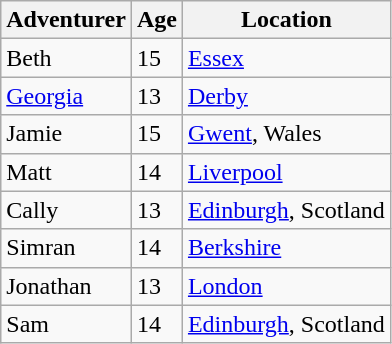<table class="wikitable">
<tr>
<th>Adventurer</th>
<th>Age</th>
<th>Location</th>
</tr>
<tr>
<td>Beth</td>
<td>15</td>
<td><a href='#'>Essex</a></td>
</tr>
<tr>
<td><a href='#'>Georgia</a></td>
<td>13</td>
<td><a href='#'>Derby</a></td>
</tr>
<tr>
<td>Jamie</td>
<td>15</td>
<td><a href='#'>Gwent</a>, Wales</td>
</tr>
<tr>
<td>Matt</td>
<td>14</td>
<td><a href='#'>Liverpool</a></td>
</tr>
<tr>
<td>Cally</td>
<td>13</td>
<td><a href='#'>Edinburgh</a>, Scotland</td>
</tr>
<tr>
<td>Simran</td>
<td>14</td>
<td><a href='#'>Berkshire</a></td>
</tr>
<tr>
<td>Jonathan</td>
<td>13</td>
<td><a href='#'>London</a></td>
</tr>
<tr>
<td>Sam</td>
<td>14</td>
<td><a href='#'>Edinburgh</a>, Scotland</td>
</tr>
</table>
